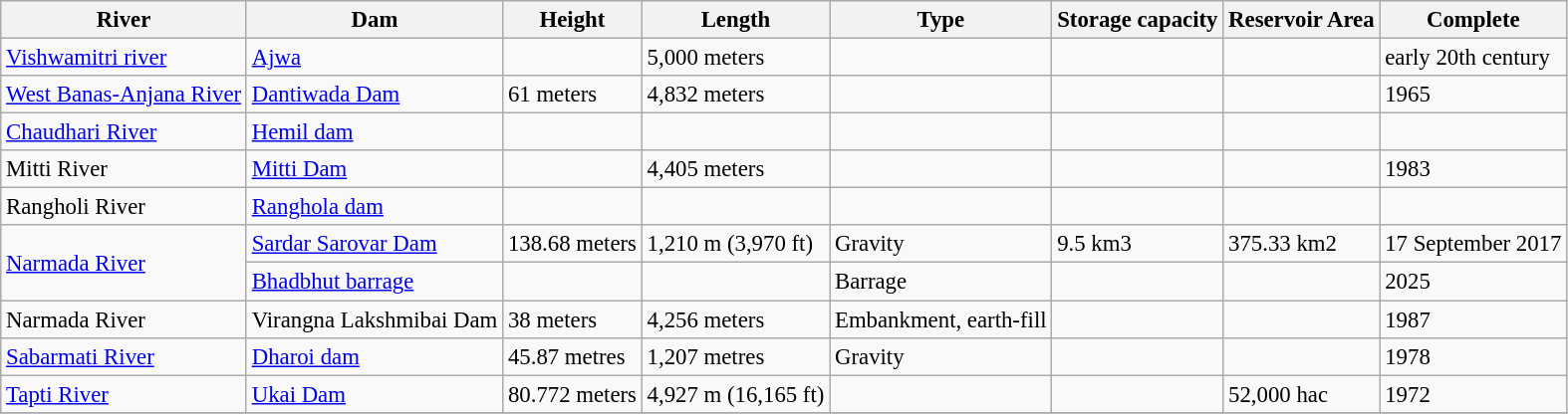<table class="wikitable sortable" style="font-size: 95%;">
<tr>
<th>River</th>
<th>Dam</th>
<th>Height</th>
<th>Length</th>
<th>Type</th>
<th>Storage capacity</th>
<th>Reservoir Area</th>
<th>Complete</th>
</tr>
<tr>
<td><a href='#'>Vishwamitri river</a></td>
<td><a href='#'>Ajwa</a></td>
<td></td>
<td>5,000 meters</td>
<td></td>
<td></td>
<td></td>
<td>early 20th century</td>
</tr>
<tr>
<td><a href='#'>West Banas-Anjana River</a></td>
<td><a href='#'>Dantiwada Dam</a></td>
<td>61 meters</td>
<td>4,832 meters</td>
<td></td>
<td></td>
<td></td>
<td>1965</td>
</tr>
<tr>
<td><a href='#'>Chaudhari River</a></td>
<td><a href='#'>Hemil dam</a></td>
<td></td>
<td></td>
<td></td>
<td></td>
<td></td>
<td></td>
</tr>
<tr>
<td>Mitti River</td>
<td><a href='#'>Mitti Dam</a></td>
<td></td>
<td>4,405 meters</td>
<td></td>
<td></td>
<td></td>
<td>1983</td>
</tr>
<tr>
<td>Rangholi River</td>
<td><a href='#'>Ranghola dam</a></td>
<td></td>
<td></td>
<td></td>
<td></td>
<td></td>
<td></td>
</tr>
<tr>
<td rowspan="2"><a href='#'>Narmada River</a></td>
<td><a href='#'>Sardar Sarovar Dam</a></td>
<td>138.68 meters</td>
<td>1,210 m (3,970 ft)</td>
<td>Gravity</td>
<td>9.5 km3</td>
<td>375.33 km2</td>
<td>17 September 2017</td>
</tr>
<tr>
<td><a href='#'>Bhadbhut barrage</a></td>
<td></td>
<td></td>
<td>Barrage</td>
<td></td>
<td></td>
<td>2025</td>
</tr>
<tr>
<td>Narmada River</td>
<td>Virangna Lakshmibai Dam</td>
<td>38 meters</td>
<td>4,256 meters</td>
<td>Embankment, earth-fill</td>
<td></td>
<td></td>
<td>1987</td>
</tr>
<tr>
<td><a href='#'>Sabarmati River</a></td>
<td><a href='#'>Dharoi dam</a></td>
<td>45.87 metres</td>
<td>1,207 metres</td>
<td>Gravity</td>
<td></td>
<td></td>
<td>1978</td>
</tr>
<tr>
<td><a href='#'>Tapti River</a></td>
<td><a href='#'>Ukai Dam</a></td>
<td>80.772 meters</td>
<td>4,927 m (16,165 ft)</td>
<td></td>
<td></td>
<td>52,000 hac</td>
<td>1972</td>
</tr>
<tr sabarmati river    dharai dam>
</tr>
</table>
